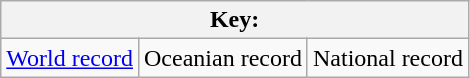<table class="wikitable">
<tr>
<th colspan=4>Key:</th>
</tr>
<tr>
<td><a href='#'>World record</a></td>
<td>Oceanian record</td>
<td>National record</td>
</tr>
</table>
